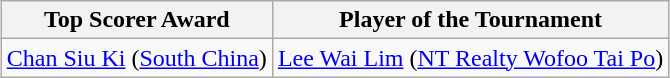<table class="wikitable" style="margin: 0 auto;">
<tr>
<th>Top Scorer Award</th>
<th>Player of the Tournament</th>
</tr>
<tr>
<td> <a href='#'>Chan Siu Ki</a> (<a href='#'>South China</a>)</td>
<td> <a href='#'>Lee Wai Lim</a> (<a href='#'>NT Realty Wofoo Tai Po</a>)</td>
</tr>
</table>
